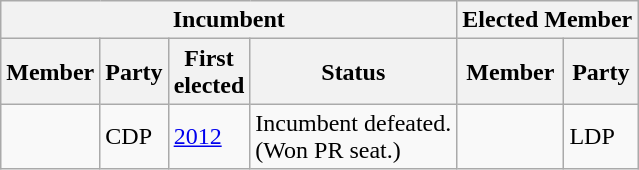<table class="wikitable sortable">
<tr>
<th colspan=4>Incumbent</th>
<th colspan=2>Elected Member</th>
</tr>
<tr>
<th>Member</th>
<th>Party</th>
<th>First<br>elected</th>
<th>Status</th>
<th>Member</th>
<th>Party</th>
</tr>
<tr>
<td></td>
<td>CDP</td>
<td><a href='#'>2012</a></td>
<td>Incumbent defeated.<br>(Won PR seat.)</td>
<td></td>
<td>LDP</td>
</tr>
</table>
